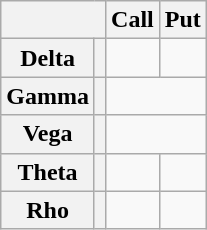<table class="wikitable">
<tr>
<th colspan=2></th>
<th>Call</th>
<th>Put</th>
</tr>
<tr style="text-align:center">
<th>Delta</th>
<th></th>
<td></td>
<td></td>
</tr>
<tr style="text-align:center">
<th>Gamma</th>
<th></th>
<td colspan="2"></td>
</tr>
<tr style="text-align:center">
<th>Vega</th>
<th></th>
<td colspan="2"></td>
</tr>
<tr style="text-align:center">
<th>Theta</th>
<th></th>
<td></td>
<td></td>
</tr>
<tr style="text-align:center">
<th>Rho</th>
<th></th>
<td></td>
<td></td>
</tr>
</table>
